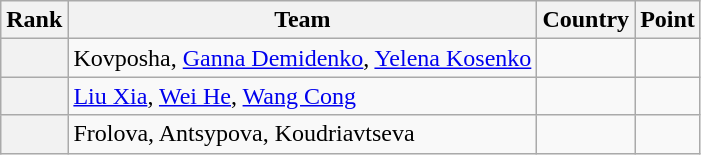<table class="wikitable sortable">
<tr>
<th>Rank</th>
<th>Team</th>
<th>Country</th>
<th>Point</th>
</tr>
<tr>
<th></th>
<td>Kovposha, <a href='#'>Ganna Demidenko</a>, <a href='#'>Yelena Kosenko</a></td>
<td></td>
<td></td>
</tr>
<tr>
<th></th>
<td><a href='#'>Liu Xia</a>, <a href='#'>Wei He</a>, <a href='#'>Wang Cong</a></td>
<td></td>
<td></td>
</tr>
<tr>
<th></th>
<td>Frolova, Antsypova, Koudriavtseva</td>
<td></td>
<td></td>
</tr>
</table>
